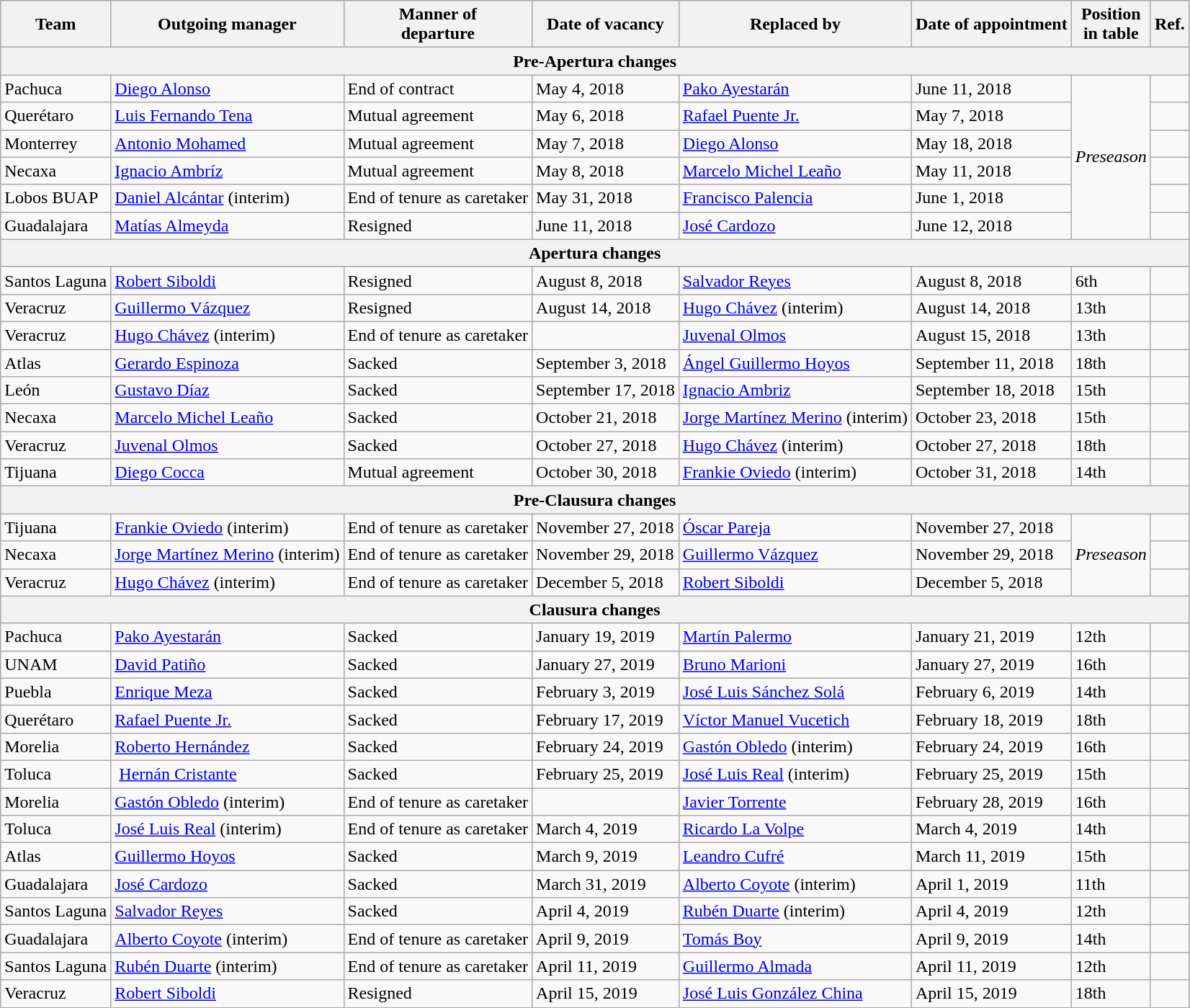<table class="wikitable sortable">
<tr>
<th>Team</th>
<th>Outgoing manager</th>
<th>Manner of <br> departure</th>
<th>Date of vacancy</th>
<th>Replaced by</th>
<th>Date of appointment</th>
<th>Position <br> in table</th>
<th>Ref.</th>
</tr>
<tr>
<th colspan=8>Pre-Apertura changes</th>
</tr>
<tr>
<td>Pachuca</td>
<td> <a href='#'>Diego Alonso</a></td>
<td>End of contract</td>
<td>May 4, 2018</td>
<td> <a href='#'>Pako Ayestarán</a></td>
<td>June 11, 2018</td>
<td rowspan=6><em>Preseason</em></td>
<td align="center"></td>
</tr>
<tr>
<td>Querétaro</td>
<td> <a href='#'>Luis Fernando Tena</a></td>
<td>Mutual agreement</td>
<td>May 6, 2018</td>
<td> <a href='#'>Rafael Puente Jr.</a></td>
<td>May 7, 2018</td>
<td align="center"></td>
</tr>
<tr>
<td>Monterrey</td>
<td> <a href='#'>Antonio Mohamed</a></td>
<td>Mutual agreement</td>
<td>May 7, 2018</td>
<td> <a href='#'>Diego Alonso</a></td>
<td>May 18, 2018</td>
<td align="center"></td>
</tr>
<tr>
<td>Necaxa</td>
<td> <a href='#'>Ignacio Ambríz</a></td>
<td>Mutual agreement</td>
<td>May 8, 2018</td>
<td> <a href='#'>Marcelo Michel Leaño</a></td>
<td>May 11, 2018</td>
<td align="center"></td>
</tr>
<tr>
<td>Lobos BUAP</td>
<td> <a href='#'>Daniel Alcántar</a> (interim)</td>
<td>End of tenure as caretaker</td>
<td>May 31, 2018</td>
<td> <a href='#'>Francisco Palencia</a></td>
<td>June 1, 2018</td>
<td align="center"></td>
</tr>
<tr>
<td>Guadalajara</td>
<td> <a href='#'>Matías Almeyda</a></td>
<td>Resigned</td>
<td>June 11, 2018</td>
<td> <a href='#'>José Cardozo</a></td>
<td>June 12, 2018</td>
<td align="center"></td>
</tr>
<tr>
<th colspan=8>Apertura changes</th>
</tr>
<tr>
<td>Santos Laguna</td>
<td> <a href='#'>Robert Siboldi</a></td>
<td>Resigned</td>
<td>August 8, 2018</td>
<td> <a href='#'>Salvador Reyes</a></td>
<td>August 8, 2018</td>
<td>6th</td>
<td align="center"></td>
</tr>
<tr>
<td>Veracruz</td>
<td> <a href='#'>Guillermo Vázquez</a></td>
<td>Resigned</td>
<td>August 14, 2018</td>
<td> <a href='#'>Hugo Chávez</a> (interim)</td>
<td>August 14, 2018</td>
<td>13th</td>
<td align="center"></td>
</tr>
<tr>
<td>Veracruz</td>
<td> <a href='#'>Hugo Chávez</a> (interim)</td>
<td>End of tenure as caretaker</td>
<td></td>
<td> <a href='#'>Juvenal Olmos</a></td>
<td>August 15, 2018</td>
<td>13th</td>
<td align="center"></td>
</tr>
<tr>
<td>Atlas</td>
<td> <a href='#'>Gerardo Espinoza</a></td>
<td>Sacked</td>
<td>September 3, 2018</td>
<td> <a href='#'>Ángel Guillermo Hoyos</a></td>
<td>September 11, 2018</td>
<td>18th</td>
<td align="center"></td>
</tr>
<tr>
<td>León</td>
<td> <a href='#'>Gustavo Díaz</a></td>
<td>Sacked</td>
<td>September 17, 2018</td>
<td> <a href='#'>Ignacio Ambriz</a></td>
<td>September 18, 2018</td>
<td>15th</td>
<td align="center"></td>
</tr>
<tr>
<td>Necaxa</td>
<td> <a href='#'>Marcelo Michel Leaño</a></td>
<td>Sacked</td>
<td>October 21, 2018</td>
<td> <a href='#'>Jorge Martínez Merino</a> (interim)</td>
<td>October 23, 2018</td>
<td>15th</td>
<td align="center"></td>
</tr>
<tr>
<td>Veracruz</td>
<td> <a href='#'>Juvenal Olmos</a></td>
<td>Sacked</td>
<td>October 27, 2018</td>
<td> <a href='#'>Hugo Chávez</a> (interim)</td>
<td>October 27, 2018</td>
<td>18th</td>
<td align="center"></td>
</tr>
<tr>
<td>Tijuana</td>
<td> <a href='#'>Diego Cocca</a></td>
<td>Mutual agreement</td>
<td>October 30, 2018</td>
<td> <a href='#'>Frankie Oviedo</a> (interim)</td>
<td>October 31, 2018</td>
<td>14th</td>
<td></td>
</tr>
<tr>
<th colspan=8>Pre-Clausura changes</th>
</tr>
<tr>
<td>Tijuana</td>
<td> <a href='#'>Frankie Oviedo</a> (interim)</td>
<td>End of tenure as caretaker</td>
<td>November 27, 2018</td>
<td> <a href='#'>Óscar Pareja</a></td>
<td>November 27, 2018</td>
<td rowspan=3><em>Preseason</em></td>
<td></td>
</tr>
<tr>
<td>Necaxa</td>
<td> <a href='#'>Jorge Martínez Merino</a> (interim)</td>
<td>End of tenure as caretaker</td>
<td>November 29, 2018</td>
<td> <a href='#'>Guillermo Vázquez</a></td>
<td>November 29, 2018</td>
<td></td>
</tr>
<tr>
<td>Veracruz</td>
<td> <a href='#'>Hugo Chávez</a> (interim)</td>
<td>End of tenure as caretaker</td>
<td>December 5, 2018</td>
<td> <a href='#'>Robert Siboldi</a></td>
<td>December 5, 2018</td>
<td></td>
</tr>
<tr>
<th colspan=8>Clausura changes</th>
</tr>
<tr>
<td>Pachuca</td>
<td> <a href='#'>Pako Ayestarán</a></td>
<td>Sacked</td>
<td>January 19, 2019</td>
<td> <a href='#'>Martín Palermo</a></td>
<td>January 21, 2019</td>
<td>12th</td>
<td></td>
</tr>
<tr>
<td>UNAM</td>
<td> <a href='#'>David Patiño</a></td>
<td>Sacked</td>
<td>January 27, 2019</td>
<td> <a href='#'>Bruno Marioni</a></td>
<td>January 27, 2019</td>
<td>16th</td>
<td></td>
</tr>
<tr>
<td>Puebla</td>
<td> <a href='#'>Enrique Meza</a></td>
<td>Sacked</td>
<td>February 3, 2019</td>
<td> <a href='#'>José Luis Sánchez Solá</a></td>
<td>February 6, 2019</td>
<td>14th</td>
<td></td>
</tr>
<tr>
<td>Querétaro</td>
<td> <a href='#'>Rafael Puente Jr.</a></td>
<td>Sacked</td>
<td>February 17, 2019</td>
<td> <a href='#'>Víctor Manuel Vucetich</a></td>
<td>February 18, 2019</td>
<td>18th</td>
<td></td>
</tr>
<tr>
<td>Morelia</td>
<td> <a href='#'>Roberto Hernández</a></td>
<td>Sacked</td>
<td>February 24, 2019</td>
<td> <a href='#'>Gastón Obledo</a> (interim)</td>
<td>February 24, 2019</td>
<td>16th</td>
<td></td>
</tr>
<tr>
<td>Toluca</td>
<td> <a href='#'>Hernán Cristante</a></td>
<td>Sacked</td>
<td>February 25, 2019</td>
<td> <a href='#'>José Luis Real</a> (interim)</td>
<td>February 25, 2019</td>
<td>15th</td>
<td></td>
</tr>
<tr>
<td>Morelia</td>
<td> <a href='#'>Gastón Obledo</a> (interim)</td>
<td>End of tenure as caretaker</td>
<td></td>
<td> <a href='#'>Javier Torrente</a></td>
<td>February 28, 2019</td>
<td>16th</td>
<td></td>
</tr>
<tr>
<td>Toluca</td>
<td> <a href='#'>José Luis Real</a> (interim)</td>
<td>End of tenure as caretaker</td>
<td>March 4, 2019</td>
<td> <a href='#'>Ricardo La Volpe</a></td>
<td>March 4, 2019</td>
<td>14th</td>
<td></td>
</tr>
<tr>
<td>Atlas</td>
<td> <a href='#'>Guillermo Hoyos</a></td>
<td>Sacked</td>
<td>March 9, 2019</td>
<td> <a href='#'>Leandro Cufré</a></td>
<td>March 11, 2019</td>
<td>15th</td>
<td></td>
</tr>
<tr>
<td>Guadalajara</td>
<td> <a href='#'>José Cardozo</a></td>
<td>Sacked</td>
<td>March 31, 2019</td>
<td> <a href='#'>Alberto Coyote</a> (interim)</td>
<td>April 1, 2019</td>
<td>11th</td>
<td></td>
</tr>
<tr>
<td>Santos Laguna</td>
<td> <a href='#'>Salvador Reyes</a></td>
<td>Sacked</td>
<td>April 4, 2019</td>
<td> <a href='#'>Rubén Duarte</a> (interim)</td>
<td>April 4, 2019</td>
<td>12th</td>
<td></td>
</tr>
<tr>
<td>Guadalajara</td>
<td> <a href='#'>Alberto Coyote</a> (interim)</td>
<td>End of tenure as caretaker</td>
<td>April 9, 2019</td>
<td> <a href='#'>Tomás Boy</a></td>
<td>April 9, 2019</td>
<td>14th</td>
<td></td>
</tr>
<tr>
<td>Santos Laguna</td>
<td> <a href='#'>Rubén Duarte</a> (interim)</td>
<td>End of tenure as caretaker</td>
<td>April 11, 2019</td>
<td> <a href='#'>Guillermo Almada</a></td>
<td>April 11, 2019</td>
<td>12th</td>
</tr>
<tr>
<td>Veracruz</td>
<td> <a href='#'>Robert Siboldi</a></td>
<td>Resigned</td>
<td>April 15, 2019</td>
<td> <a href='#'>José Luis González China</a></td>
<td>April 15, 2019</td>
<td>18th</td>
<td></td>
</tr>
</table>
